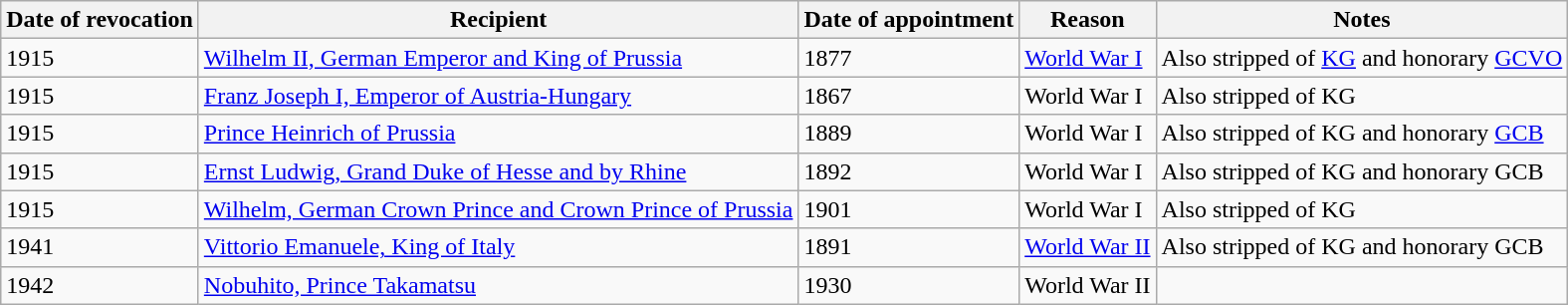<table class="wikitable">
<tr>
<th>Date of revocation</th>
<th>Recipient</th>
<th>Date of appointment</th>
<th>Reason</th>
<th>Notes</th>
</tr>
<tr>
<td>1915</td>
<td><a href='#'>Wilhelm II, German Emperor and King of Prussia</a></td>
<td>1877</td>
<td><a href='#'>World War I</a></td>
<td>Also stripped of <a href='#'>KG</a> and honorary <a href='#'>GCVO</a></td>
</tr>
<tr>
<td>1915</td>
<td><a href='#'>Franz Joseph I, Emperor of Austria-Hungary</a></td>
<td>1867</td>
<td>World War I</td>
<td>Also stripped of KG</td>
</tr>
<tr>
<td>1915</td>
<td><a href='#'>Prince Heinrich of Prussia</a></td>
<td>1889</td>
<td>World War I</td>
<td>Also stripped of KG and honorary <a href='#'>GCB</a></td>
</tr>
<tr>
<td>1915</td>
<td><a href='#'>Ernst Ludwig, Grand Duke of Hesse and by Rhine</a></td>
<td>1892</td>
<td>World War I</td>
<td>Also stripped of KG and honorary GCB</td>
</tr>
<tr>
<td>1915</td>
<td><a href='#'>Wilhelm, German Crown Prince and Crown Prince of Prussia</a></td>
<td>1901</td>
<td>World War I</td>
<td>Also stripped of KG</td>
</tr>
<tr>
<td>1941</td>
<td><a href='#'>Vittorio Emanuele, King of Italy</a></td>
<td>1891</td>
<td><a href='#'>World War II</a></td>
<td>Also stripped of KG and honorary GCB</td>
</tr>
<tr>
<td>1942</td>
<td><a href='#'>Nobuhito, Prince Takamatsu</a></td>
<td>1930</td>
<td>World War II</td>
<td></td>
</tr>
</table>
